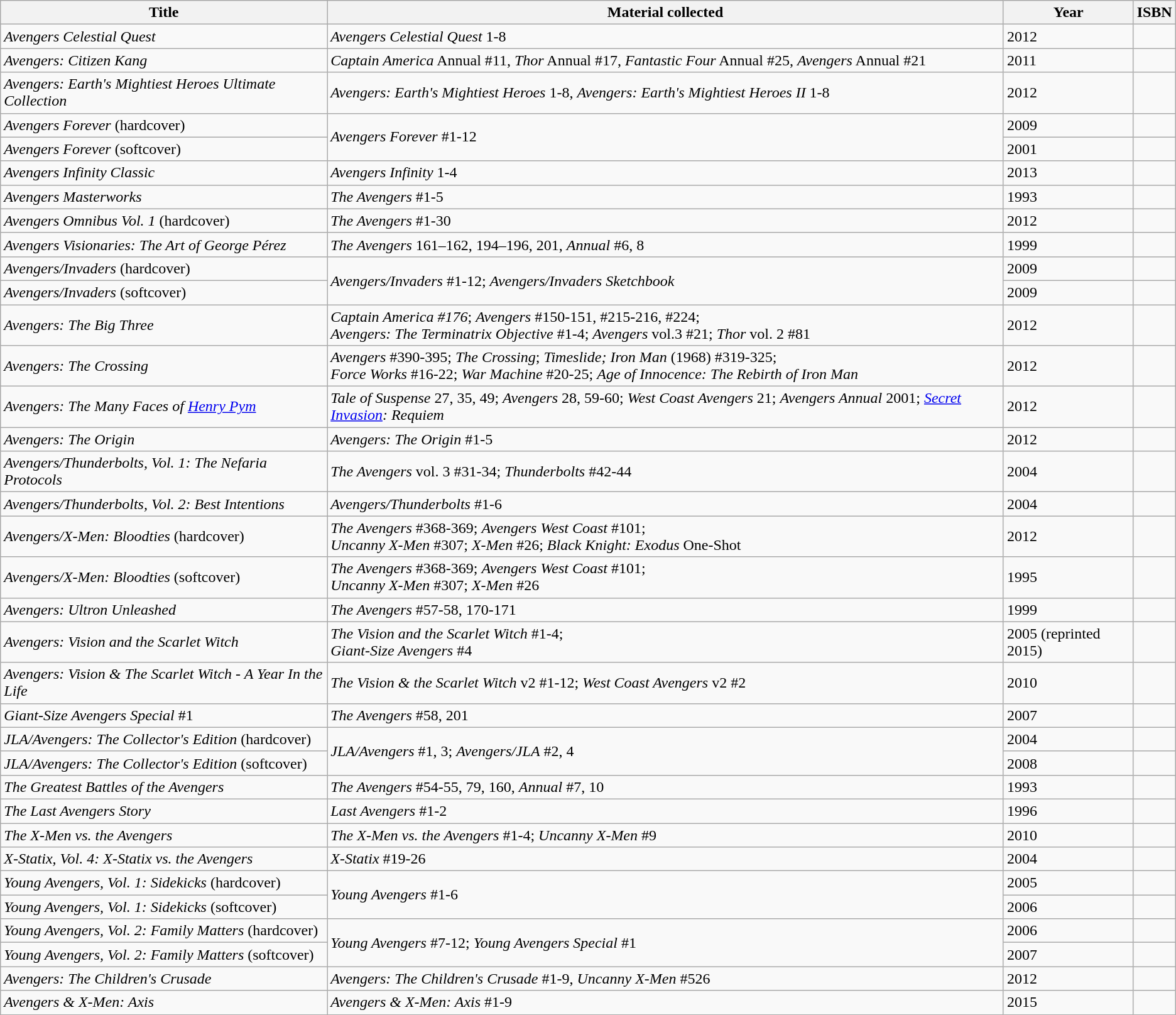<table class="wikitable sortable">
<tr>
<th>Title</th>
<th>Material collected</th>
<th>Year</th>
<th>ISBN</th>
</tr>
<tr>
<td><em>Avengers Celestial Quest</em></td>
<td><em>Avengers Celestial Quest</em> 1-8</td>
<td>2012</td>
<td></td>
</tr>
<tr>
<td><em>Avengers: Citizen Kang</em></td>
<td><em>Captain America</em> Annual #11, <em>Thor</em> Annual #17, <em>Fantastic Four</em> Annual #25, <em>Avengers</em> Annual #21</td>
<td>2011</td>
<td></td>
</tr>
<tr>
<td><em>Avengers: Earth's Mightiest Heroes Ultimate Collection</em></td>
<td><em>Avengers: Earth's Mightiest Heroes</em> 1-8, <em>Avengers: Earth's Mightiest Heroes II</em> 1-8</td>
<td>2012</td>
<td></td>
</tr>
<tr>
<td><em>Avengers Forever</em> (hardcover)</td>
<td rowspan="2"><em>Avengers Forever</em> #1-12</td>
<td>2009</td>
<td></td>
</tr>
<tr>
<td><em>Avengers Forever</em> (softcover)</td>
<td>2001</td>
<td></td>
</tr>
<tr>
<td><em>Avengers Infinity Classic</em></td>
<td><em>Avengers Infinity</em> 1-4</td>
<td>2013</td>
<td></td>
</tr>
<tr>
<td><em>Avengers Masterworks</em></td>
<td><em>The Avengers</em> #1-5</td>
<td>1993</td>
<td></td>
</tr>
<tr>
<td><em>Avengers Omnibus Vol. 1</em> (hardcover)</td>
<td><em>The Avengers</em> #1-30</td>
<td>2012</td>
<td></td>
</tr>
<tr>
<td><em>Avengers Visionaries: The Art of George Pérez</em></td>
<td><em>The Avengers</em> 161–162, 194–196, 201, <em>Annual</em> #6, 8</td>
<td>1999</td>
<td></td>
</tr>
<tr>
<td><em>Avengers/Invaders</em> (hardcover)</td>
<td rowspan="2"><em>Avengers/Invaders</em> #1-12; <em>Avengers/Invaders Sketchbook</em></td>
<td>2009</td>
<td></td>
</tr>
<tr>
<td><em>Avengers/Invaders</em> (softcover)</td>
<td>2009</td>
<td></td>
</tr>
<tr>
<td><em>Avengers: The Big Three</em></td>
<td><em>Captain America #176</em>; <em>Avengers</em> #150-151, #215-216, #224;<br> <em>Avengers: The Terminatrix Objective</em> #1-4; <em>Avengers</em> vol.3 #21; <em>Thor</em> vol. 2 #81</td>
<td>2012</td>
<td></td>
</tr>
<tr>
<td><em>Avengers: The Crossing</em></td>
<td><em>Avengers</em> #390-395; <em>The Crossing</em>; <em>Timeslide;</em> <em>Iron Man</em> (1968) #319-325;<br> <em>Force Works</em> #16-22; <em>War Machine</em> #20-25; <em>Age of Innocence: The Rebirth of Iron Man</em></td>
<td>2012</td>
<td></td>
</tr>
<tr>
<td><em>Avengers: The Many Faces of <a href='#'>Henry Pym</a></em></td>
<td><em>Tale of Suspense</em> 27, 35, 49; <em>Avengers</em> 28, 59-60; <em>West Coast Avengers</em> 21; <em>Avengers Annual</em> 2001; <em><a href='#'>Secret Invasion</a>: Requiem</em></td>
<td>2012</td>
<td></td>
</tr>
<tr>
<td><em>Avengers: The Origin</em></td>
<td><em>Avengers: The Origin</em> #1-5</td>
<td>2012</td>
<td></td>
</tr>
<tr>
<td><em>Avengers/Thunderbolts, Vol. 1: The Nefaria Protocols</em></td>
<td><em>The Avengers</em> vol. 3 #31-34; <em>Thunderbolts</em> #42-44</td>
<td>2004</td>
<td></td>
</tr>
<tr>
<td><em>Avengers/Thunderbolts, Vol. 2: Best Intentions</em></td>
<td><em>Avengers/Thunderbolts</em> #1-6</td>
<td>2004</td>
<td></td>
</tr>
<tr>
<td><em>Avengers/X-Men: Bloodties</em> (hardcover)</td>
<td><em>The Avengers</em> #368-369; <em>Avengers West Coast</em> #101;<br> <em>Uncanny X-Men</em> #307; <em>X-Men</em> #26; <em>Black Knight: Exodus</em> One-Shot</td>
<td>2012</td>
<td></td>
</tr>
<tr>
<td><em>Avengers/X-Men: Bloodties</em> (softcover)</td>
<td><em>The Avengers</em> #368-369; <em>Avengers West Coast</em> #101;<br> <em>Uncanny X-Men</em> #307; <em>X-Men</em> #26</td>
<td>1995</td>
<td></td>
</tr>
<tr>
<td><em>Avengers: Ultron Unleashed</em></td>
<td><em>The Avengers</em> #57-58, 170-171</td>
<td>1999</td>
<td></td>
</tr>
<tr>
<td><em>Avengers: Vision and the Scarlet Witch</em></td>
<td><em>The Vision and the Scarlet Witch</em> #1-4;<br> <em>Giant-Size Avengers</em> #4</td>
<td>2005 (reprinted 2015)</td>
<td></td>
</tr>
<tr>
<td><em>Avengers: Vision & The Scarlet Witch - A Year In the Life</em></td>
<td><em>The Vision & the Scarlet Witch</em> v2 #1-12; <em>West Coast Avengers</em> v2 #2</td>
<td>2010</td>
<td></td>
</tr>
<tr>
<td><em>Giant-Size Avengers Special</em> #1</td>
<td><em>The Avengers</em> #58, 201</td>
<td>2007</td>
<td></td>
</tr>
<tr>
<td><em>JLA/Avengers: The Collector's Edition</em> (hardcover)</td>
<td rowspan="2"><em>JLA/Avengers</em> #1, 3; <em>Avengers/JLA</em> #2, 4</td>
<td>2004</td>
<td></td>
</tr>
<tr>
<td><em>JLA/Avengers: The Collector's Edition</em> (softcover)</td>
<td>2008</td>
<td></td>
</tr>
<tr>
<td><em>The Greatest Battles of the Avengers</em></td>
<td><em>The Avengers</em> #54-55, 79, 160, <em>Annual</em> #7, 10</td>
<td>1993</td>
<td></td>
</tr>
<tr>
<td><em>The Last Avengers Story</em></td>
<td><em>Last Avengers</em> #1-2</td>
<td>1996</td>
<td></td>
</tr>
<tr>
<td><em>The X-Men vs. the Avengers</em></td>
<td><em>The X-Men vs. the Avengers</em> #1-4; <em>Uncanny X-Men</em> #9</td>
<td>2010</td>
<td></td>
</tr>
<tr>
<td><em>X-Statix, Vol. 4: X-Statix vs. the Avengers</em></td>
<td><em>X-Statix</em> #19-26</td>
<td>2004</td>
<td></td>
</tr>
<tr>
<td><em>Young Avengers, Vol. 1: Sidekicks</em> (hardcover)</td>
<td rowspan="2"><em>Young Avengers</em> #1-6</td>
<td>2005</td>
<td></td>
</tr>
<tr>
<td><em>Young Avengers, Vol. 1: Sidekicks</em> (softcover)</td>
<td>2006</td>
<td></td>
</tr>
<tr>
<td><em>Young Avengers, Vol. 2: Family Matters</em> (hardcover)</td>
<td rowspan="2"><em>Young Avengers</em> #7-12; <em>Young Avengers Special</em> #1</td>
<td>2006</td>
<td></td>
</tr>
<tr>
<td><em>Young Avengers, Vol. 2: Family Matters</em> (softcover)</td>
<td>2007</td>
<td></td>
</tr>
<tr>
<td><em>Avengers: The Children's Crusade</em></td>
<td><em>Avengers: The Children's Crusade</em> #1-9, <em>Uncanny X-Men</em> #526</td>
<td>2012</td>
<td></td>
</tr>
<tr>
<td><em>Avengers & X-Men: Axis </em></td>
<td><em>Avengers & X-Men: Axis </em> #1-9</td>
<td>2015</td>
<td></td>
</tr>
</table>
